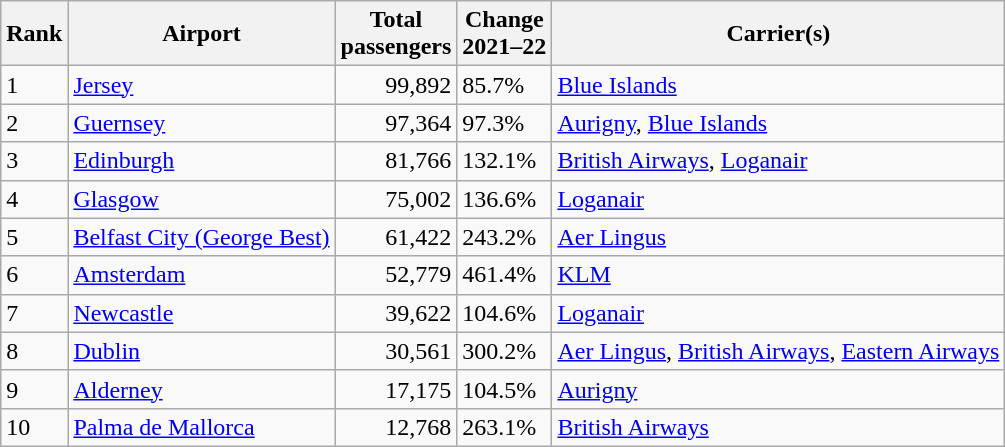<table class="wikitable sortable">
<tr>
<th>Rank</th>
<th>Airport</th>
<th>Total <br>passengers</th>
<th>Change<br>2021–22</th>
<th>Carrier(s)</th>
</tr>
<tr>
<td>1</td>
<td><a href='#'>Jersey</a></td>
<td align='right'>99,892</td>
<td> 85.7%</td>
<td><a href='#'>Blue Islands</a></td>
</tr>
<tr>
<td>2</td>
<td><a href='#'>Guernsey</a></td>
<td align='right'>97,364</td>
<td> 97.3%</td>
<td><a href='#'>Aurigny</a>, <a href='#'>Blue Islands</a></td>
</tr>
<tr>
<td>3</td>
<td><a href='#'>Edinburgh</a></td>
<td align='right'>81,766</td>
<td> 132.1%</td>
<td><a href='#'>British Airways</a>, <a href='#'>Loganair</a></td>
</tr>
<tr>
<td>4</td>
<td><a href='#'>Glasgow</a></td>
<td align='right'>75,002</td>
<td> 136.6%</td>
<td><a href='#'>Loganair</a></td>
</tr>
<tr>
<td>5</td>
<td><a href='#'>Belfast City (George Best)</a></td>
<td align='right'>61,422</td>
<td> 243.2%</td>
<td><a href='#'>Aer Lingus</a></td>
</tr>
<tr>
<td>6</td>
<td><a href='#'>Amsterdam</a></td>
<td align='right'>52,779</td>
<td> 461.4%</td>
<td><a href='#'>KLM</a></td>
</tr>
<tr>
<td>7</td>
<td><a href='#'>Newcastle</a></td>
<td align='right'>39,622</td>
<td> 104.6%</td>
<td><a href='#'>Loganair</a></td>
</tr>
<tr>
<td>8</td>
<td><a href='#'>Dublin</a></td>
<td align='right'>30,561</td>
<td> 300.2%</td>
<td><a href='#'>Aer Lingus</a>, <a href='#'>British Airways</a>, <a href='#'>Eastern Airways</a></td>
</tr>
<tr>
<td>9</td>
<td><a href='#'>Alderney</a></td>
<td align='right'>17,175</td>
<td> 104.5%</td>
<td><a href='#'>Aurigny</a></td>
</tr>
<tr>
<td>10</td>
<td><a href='#'>Palma de Mallorca</a></td>
<td align='right'>12,768</td>
<td> 263.1%</td>
<td><a href='#'>British Airways</a></td>
</tr>
</table>
